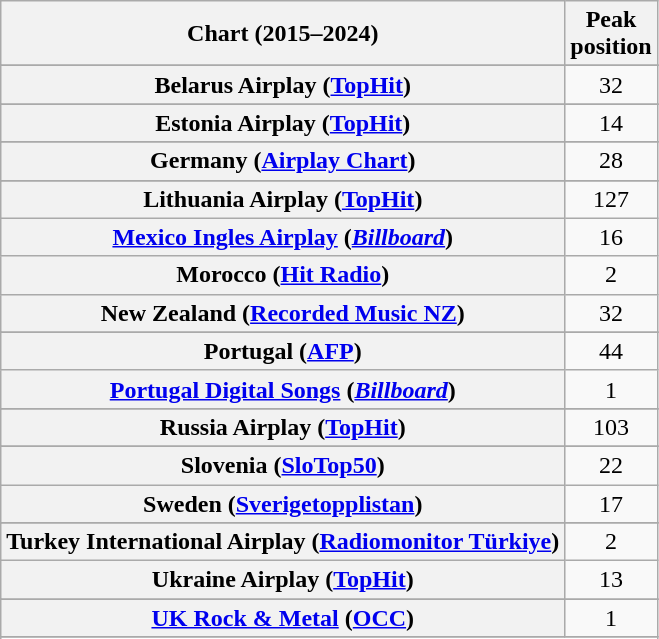<table class="wikitable sortable plainrowheaders" style="text-align:center">
<tr>
<th scope="col">Chart (2015–2024)</th>
<th scope="col">Peak<br>position</th>
</tr>
<tr>
</tr>
<tr>
</tr>
<tr>
<th scope="row">Belarus Airplay (<a href='#'>TopHit</a>)</th>
<td>32</td>
</tr>
<tr>
</tr>
<tr>
</tr>
<tr>
</tr>
<tr>
<th scope="row">Estonia Airplay (<a href='#'>TopHit</a>)</th>
<td>14</td>
</tr>
<tr>
</tr>
<tr>
</tr>
<tr>
<th scope="row">Germany (<a href='#'>Airplay Chart</a>)</th>
<td>28</td>
</tr>
<tr>
</tr>
<tr>
<th scope="row">Lithuania Airplay (<a href='#'>TopHit</a>)</th>
<td>127</td>
</tr>
<tr>
<th scope="row"><a href='#'>Mexico Ingles Airplay</a> (<em><a href='#'>Billboard</a></em>)</th>
<td>16</td>
</tr>
<tr>
<th scope="row">Morocco (<a href='#'>Hit Radio</a>)</th>
<td>2</td>
</tr>
<tr>
<th scope="row">New Zealand (<a href='#'>Recorded Music NZ</a>)</th>
<td>32</td>
</tr>
<tr>
</tr>
<tr>
<th scope="row">Portugal (<a href='#'>AFP</a>)</th>
<td>44</td>
</tr>
<tr>
<th scope="row"><a href='#'>Portugal Digital Songs</a> (<em><a href='#'>Billboard</a></em>)</th>
<td>1</td>
</tr>
<tr>
</tr>
<tr>
</tr>
<tr>
<th scope="row">Russia Airplay (<a href='#'>TopHit</a>)</th>
<td>103</td>
</tr>
<tr>
</tr>
<tr>
<th scope="row">Slovenia (<a href='#'>SloTop50</a>)</th>
<td>22</td>
</tr>
<tr>
<th scope="row">Sweden (<a href='#'>Sverigetopplistan</a>)</th>
<td>17</td>
</tr>
<tr>
</tr>
<tr>
<th scope="row">Turkey International Airplay (<a href='#'>Radiomonitor Türkiye</a>)</th>
<td>2</td>
</tr>
<tr>
<th scope="row">Ukraine Airplay (<a href='#'>TopHit</a>)</th>
<td>13</td>
</tr>
<tr>
</tr>
<tr>
<th scope="row"><a href='#'>UK Rock & Metal</a> (<a href='#'>OCC</a>)</th>
<td>1</td>
</tr>
<tr>
</tr>
<tr>
</tr>
<tr>
</tr>
</table>
